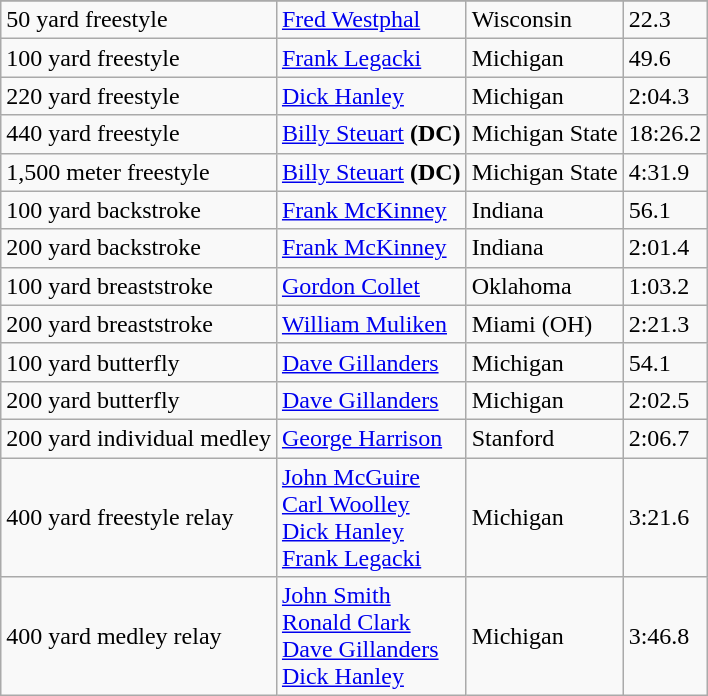<table class="wikitable sortable" style="text-align:left">
<tr>
</tr>
<tr>
<td>50 yard freestyle</td>
<td><a href='#'>Fred Westphal</a></td>
<td>Wisconsin</td>
<td>22.3</td>
</tr>
<tr>
<td>100 yard freestyle</td>
<td><a href='#'>Frank Legacki</a></td>
<td>Michigan</td>
<td>49.6</td>
</tr>
<tr>
<td>220 yard freestyle</td>
<td><a href='#'>Dick Hanley</a></td>
<td>Michigan</td>
<td>2:04.3</td>
</tr>
<tr>
<td>440 yard freestyle</td>
<td> <a href='#'>Billy Steuart</a> <strong>(DC)</strong></td>
<td>Michigan State</td>
<td>18:26.2</td>
</tr>
<tr>
<td>1,500 meter freestyle</td>
<td> <a href='#'>Billy Steuart</a> <strong>(DC)</strong></td>
<td>Michigan State</td>
<td>4:31.9</td>
</tr>
<tr>
<td>100 yard backstroke</td>
<td><a href='#'>Frank McKinney</a></td>
<td>Indiana</td>
<td>56.1</td>
</tr>
<tr>
<td>200 yard backstroke</td>
<td><a href='#'>Frank McKinney</a></td>
<td>Indiana</td>
<td>2:01.4</td>
</tr>
<tr>
<td>100 yard breaststroke</td>
<td><a href='#'>Gordon Collet</a></td>
<td>Oklahoma</td>
<td>1:03.2</td>
</tr>
<tr>
<td>200 yard breaststroke</td>
<td><a href='#'>William Muliken</a></td>
<td>Miami (OH)</td>
<td>2:21.3</td>
</tr>
<tr>
<td>100 yard butterfly</td>
<td><a href='#'>Dave Gillanders</a></td>
<td>Michigan</td>
<td>54.1</td>
</tr>
<tr>
<td>200 yard butterfly</td>
<td><a href='#'>Dave Gillanders</a></td>
<td>Michigan</td>
<td>2:02.5</td>
</tr>
<tr>
<td>200 yard individual medley</td>
<td><a href='#'>George Harrison</a></td>
<td>Stanford</td>
<td>2:06.7</td>
</tr>
<tr>
<td>400 yard freestyle relay</td>
<td><a href='#'>John McGuire</a><br><a href='#'>Carl Woolley</a><br><a href='#'>Dick Hanley</a><br><a href='#'>Frank Legacki</a></td>
<td>Michigan</td>
<td>3:21.6</td>
</tr>
<tr>
<td>400 yard medley relay</td>
<td><a href='#'>John Smith</a><br><a href='#'>Ronald Clark</a><br><a href='#'>Dave Gillanders</a><br><a href='#'>Dick Hanley</a></td>
<td>Michigan</td>
<td>3:46.8</td>
</tr>
</table>
